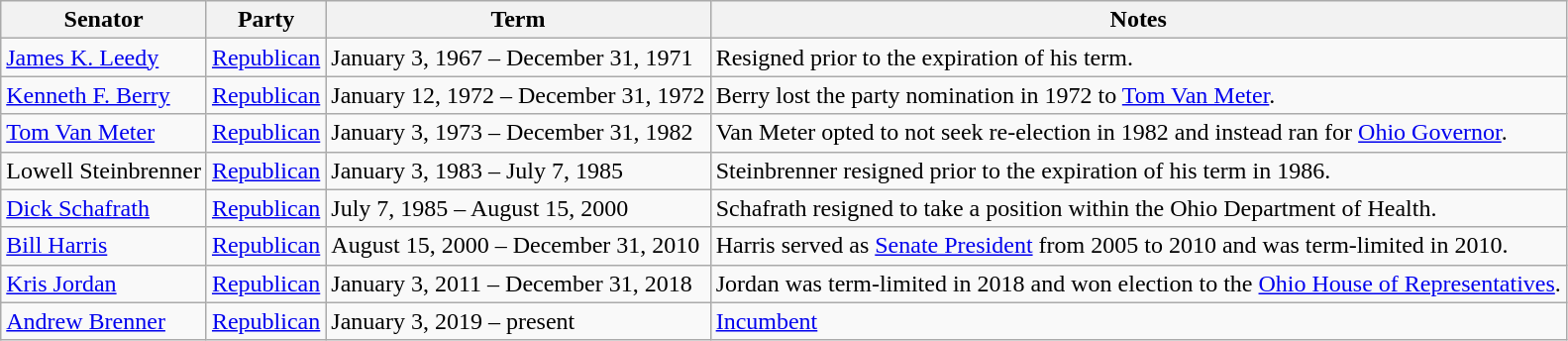<table class=wikitable>
<tr valign=bottom>
<th>Senator</th>
<th>Party</th>
<th>Term</th>
<th>Notes</th>
</tr>
<tr>
<td><a href='#'>James K. Leedy</a></td>
<td><a href='#'>Republican</a></td>
<td>January 3, 1967 – December 31, 1971</td>
<td>Resigned prior to the expiration of his term.</td>
</tr>
<tr>
<td><a href='#'>Kenneth F. Berry</a></td>
<td><a href='#'>Republican</a></td>
<td>January 12, 1972 – December 31, 1972</td>
<td>Berry lost the party nomination in 1972 to <a href='#'>Tom Van Meter</a>.</td>
</tr>
<tr>
<td><a href='#'>Tom Van Meter</a></td>
<td><a href='#'>Republican</a></td>
<td>January 3, 1973 – December 31, 1982</td>
<td>Van Meter opted to not seek re-election in 1982 and instead ran for <a href='#'>Ohio Governor</a>.</td>
</tr>
<tr>
<td>Lowell Steinbrenner</td>
<td><a href='#'>Republican</a></td>
<td>January 3, 1983 – July 7, 1985</td>
<td>Steinbrenner resigned prior to the expiration of his term in 1986.</td>
</tr>
<tr>
<td><a href='#'>Dick Schafrath</a></td>
<td><a href='#'>Republican</a></td>
<td>July 7, 1985 – August 15, 2000</td>
<td>Schafrath resigned to take a position within the Ohio Department of Health.</td>
</tr>
<tr>
<td><a href='#'>Bill Harris</a></td>
<td><a href='#'>Republican</a></td>
<td>August 15, 2000 – December 31, 2010</td>
<td>Harris served as <a href='#'>Senate President</a> from 2005 to 2010 and was term-limited in 2010.</td>
</tr>
<tr>
<td><a href='#'>Kris Jordan</a></td>
<td><a href='#'>Republican</a></td>
<td>January 3, 2011 – December 31, 2018</td>
<td>Jordan was term-limited in 2018 and won election to the <a href='#'>Ohio House of Representatives</a>.</td>
</tr>
<tr>
<td><a href='#'>Andrew Brenner</a></td>
<td><a href='#'>Republican</a></td>
<td>January 3, 2019 – present</td>
<td><a href='#'>Incumbent</a></td>
</tr>
</table>
